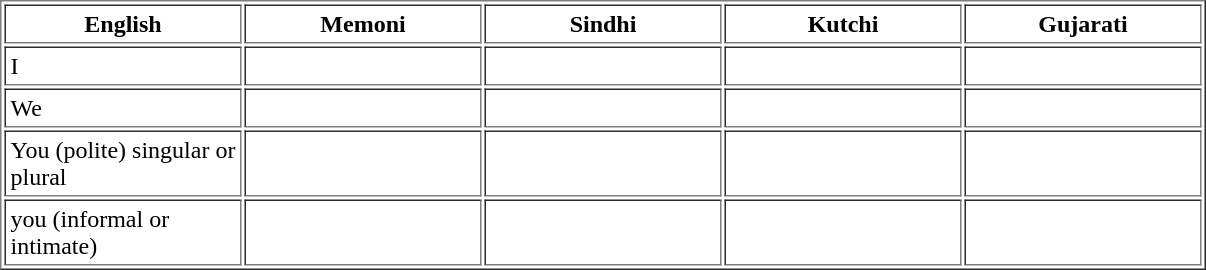<table border="1" cellpadding="3">
<tr>
<th width="150">English</th>
<th width="150">Memoni</th>
<th width="150">Sindhi</th>
<th width="150">Kutchi</th>
<th width="150">Gujarati</th>
</tr>
<tr>
<td>I</td>
<td></td>
<td></td>
<td></td>
<td></td>
</tr>
<tr>
<td>We</td>
<td></td>
<td></td>
<td></td>
<td></td>
</tr>
<tr>
<td>You (polite) singular or<br>plural</td>
<td></td>
<td></td>
<td></td>
<td></td>
</tr>
<tr>
<td>you (informal or intimate)</td>
<td></td>
<td></td>
<td></td>
<td></td>
</tr>
</table>
